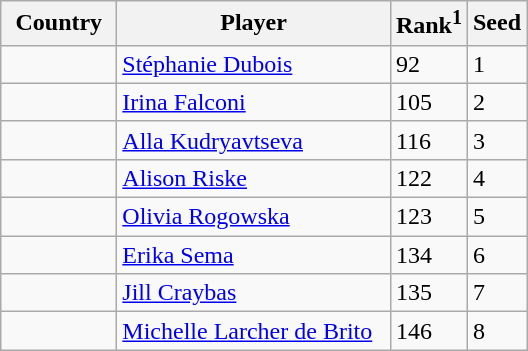<table class="sortable wikitable">
<tr>
<th width="70">Country</th>
<th width="175">Player</th>
<th>Rank<sup>1</sup></th>
<th>Seed</th>
</tr>
<tr>
<td></td>
<td><a href='#'>Stéphanie Dubois</a></td>
<td>92</td>
<td>1</td>
</tr>
<tr>
<td></td>
<td><a href='#'>Irina Falconi</a></td>
<td>105</td>
<td>2</td>
</tr>
<tr>
<td></td>
<td><a href='#'>Alla Kudryavtseva</a></td>
<td>116</td>
<td>3</td>
</tr>
<tr>
<td></td>
<td><a href='#'>Alison Riske</a></td>
<td>122</td>
<td>4</td>
</tr>
<tr>
<td></td>
<td><a href='#'>Olivia Rogowska</a></td>
<td>123</td>
<td>5</td>
</tr>
<tr>
<td></td>
<td><a href='#'>Erika Sema</a></td>
<td>134</td>
<td>6</td>
</tr>
<tr>
<td></td>
<td><a href='#'>Jill Craybas</a></td>
<td>135</td>
<td>7</td>
</tr>
<tr>
<td></td>
<td><a href='#'>Michelle Larcher de Brito</a></td>
<td>146</td>
<td>8</td>
</tr>
</table>
